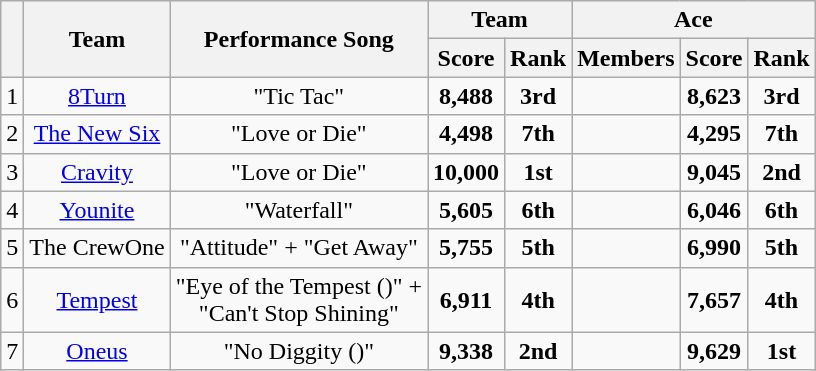<table class="wikitable sortable" style="text-align:center">
<tr>
<th rowspan="2"></th>
<th rowspan="2">Team</th>
<th rowspan="2">Performance Song</th>
<th colspan="2">Team</th>
<th colspan="3">Ace</th>
</tr>
<tr>
<th>Score</th>
<th>Rank</th>
<th>Members</th>
<th>Score</th>
<th>Rank</th>
</tr>
<tr>
<td>1</td>
<td><a href='#'>8Turn</a></td>
<td>"Tic Tac"</td>
<td><strong>8,488</strong></td>
<td><strong>3rd</strong></td>
<td></td>
<td><strong>8,623</strong></td>
<td><strong>3rd</strong></td>
</tr>
<tr>
<td>2</td>
<td><a href='#'>The New Six</a></td>
<td>"Love or Die"</td>
<td><strong>4,498</strong></td>
<td><strong>7th</strong></td>
<td></td>
<td><strong>4,295</strong></td>
<td><strong>7th</strong></td>
</tr>
<tr>
<td>3</td>
<td><a href='#'>Cravity</a></td>
<td>"Love or Die"</td>
<td><strong>10,000</strong></td>
<td><strong>1st</strong></td>
<td></td>
<td><strong>9,045</strong></td>
<td><strong>2nd</strong></td>
</tr>
<tr>
<td>4</td>
<td><a href='#'>Younite</a></td>
<td>"Waterfall"</td>
<td><strong>5,605</strong></td>
<td><strong>6th</strong></td>
<td></td>
<td><strong>6,046</strong></td>
<td><strong>6th</strong></td>
</tr>
<tr>
<td>5</td>
<td>The CrewOne</td>
<td>"Attitude" + "Get Away"</td>
<td><strong>5,755</strong></td>
<td><strong>5th</strong></td>
<td></td>
<td><strong>6,990</strong></td>
<td><strong>5th</strong></td>
</tr>
<tr>
<td>6</td>
<td><a href='#'>Tempest</a></td>
<td>"Eye of the Tempest ()" +<br>"Can't Stop Shining"</td>
<td><strong>6,911</strong></td>
<td><strong>4th</strong></td>
<td></td>
<td><strong>7,657</strong></td>
<td><strong>4th</strong></td>
</tr>
<tr>
<td>7</td>
<td><a href='#'>Oneus</a></td>
<td>"No Diggity ()"</td>
<td><strong>9,338</strong></td>
<td><strong>2nd</strong></td>
<td></td>
<td><strong>9,629</strong></td>
<td><strong>1st</strong></td>
</tr>
</table>
